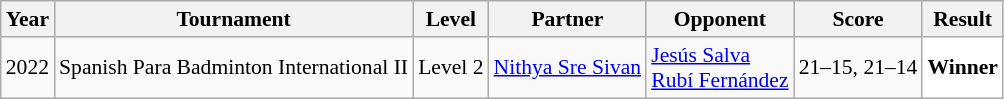<table class="sortable wikitable" style="font-size: 90%;">
<tr>
<th>Year</th>
<th>Tournament</th>
<th>Level</th>
<th>Partner</th>
<th>Opponent</th>
<th>Score</th>
<th>Result</th>
</tr>
<tr>
<td align="center">2022</td>
<td align="left">Spanish Para Badminton International II</td>
<td align="left">Level 2</td>
<td> <a href='#'>Nithya Sre Sivan</a></td>
<td align="left"> <a href='#'>Jesús Salva</a><br> <a href='#'>Rubí Fernández</a></td>
<td align="left">21–15, 21–14</td>
<td style="text-align:left; background:white"> <strong>Winner</strong></td>
</tr>
</table>
